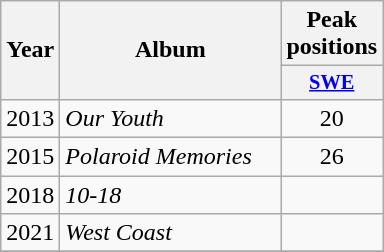<table class="wikitable">
<tr>
<th align="center" rowspan="2" width="10">Year</th>
<th align="center" rowspan="2" width="140">Album</th>
<th align="center" colspan="1" width="20">Peak positions</th>
</tr>
<tr>
<th scope="col" style="width:3em;font-size:85%;"><a href='#'>SWE</a><br></th>
</tr>
<tr>
<td style="text-align:center;">2013</td>
<td><em>Our Youth</em></td>
<td style="text-align:center;">20</td>
</tr>
<tr>
<td style="text-align:center;">2015</td>
<td><em>Polaroid Memories</em></td>
<td style="text-align:center;">26</td>
</tr>
<tr>
<td style="text-align:center;">2018</td>
<td><em>10-18</em></td>
<td style="text-align:center;"></td>
</tr>
<tr>
<td style="text-align:center;">2021</td>
<td><em>West Coast</em></td>
<td style="text-align:center;"></td>
</tr>
<tr>
</tr>
</table>
